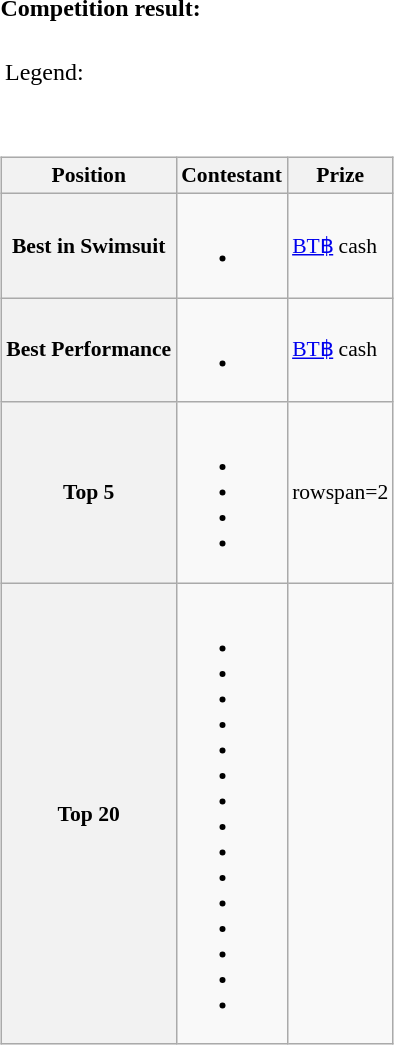<table>
<tr>
<td colspan=2><strong>Competition result:</strong></td>
</tr>
<tr>
<td><br><table>
<tr>
<td colspan=2>Legend:</td>
</tr>
<tr>
<td></td>
</tr>
<tr>
<td></td>
</tr>
</table>
</td>
</tr>
<tr>
<td><br><table class="wikitable" style="font-size: 90%;">
<tr>
<th>Position</th>
<th>Contestant</th>
<th>Prize</th>
</tr>
<tr>
<th>Best in Swimsuit</th>
<td><br><ul><li></li></ul></td>
<td><a href='#'>BT฿</a> cash</td>
</tr>
<tr>
<th>Best Performance</th>
<td><br><ul><li></li></ul></td>
<td><a href='#'>BT฿</a> cash</td>
</tr>
<tr>
<th>Top 5</th>
<td><br><ul><li></li><li></li><li></li><li></li></ul></td>
<td>rowspan=2 </td>
</tr>
<tr>
<th>Top 20</th>
<td><br><ul><li></li><li></li><li></li><li></li><li></li><li></li><li></li><li></li><li></li><li></li><li></li><li></li><li></li><li></li><li></li></ul></td>
</tr>
</table>
</td>
</tr>
</table>
